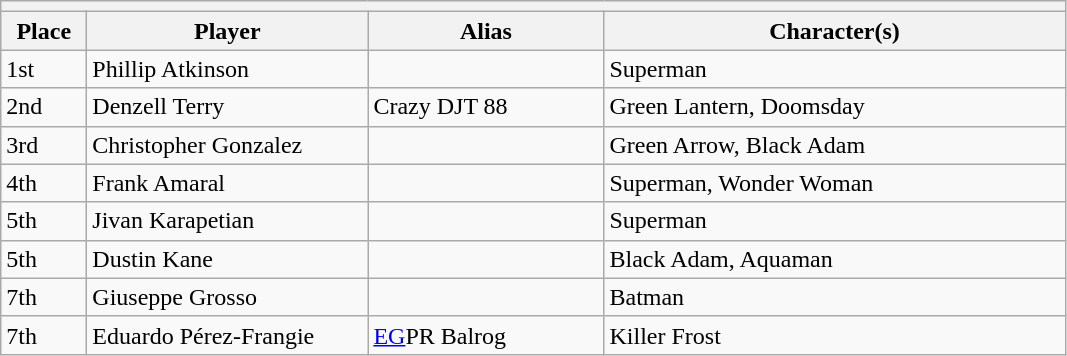<table class="wikitable">
<tr>
<th colspan=4></th>
</tr>
<tr>
<th style="width:50px;">Place</th>
<th style="width:180px;">Player</th>
<th style="width:150px;">Alias</th>
<th style="width:300px;">Character(s)</th>
</tr>
<tr>
<td>1st</td>
<td> Phillip Atkinson</td>
<td></td>
<td>Superman</td>
</tr>
<tr>
<td>2nd</td>
<td> Denzell Terry</td>
<td>Crazy DJT 88</td>
<td>Green Lantern, Doomsday</td>
</tr>
<tr>
<td>3rd</td>
<td> Christopher Gonzalez</td>
<td></td>
<td>Green Arrow, Black Adam</td>
</tr>
<tr>
<td>4th</td>
<td> Frank Amaral</td>
<td></td>
<td>Superman, Wonder Woman</td>
</tr>
<tr>
<td>5th</td>
<td> Jivan Karapetian</td>
<td></td>
<td>Superman</td>
</tr>
<tr>
<td>5th</td>
<td> Dustin Kane</td>
<td></td>
<td>Black Adam, Aquaman</td>
</tr>
<tr>
<td>7th</td>
<td> Giuseppe Grosso</td>
<td></td>
<td>Batman</td>
</tr>
<tr>
<td>7th</td>
<td> Eduardo Pérez-Frangie</td>
<td><a href='#'>EG</a>PR Balrog</td>
<td>Killer Frost</td>
</tr>
</table>
